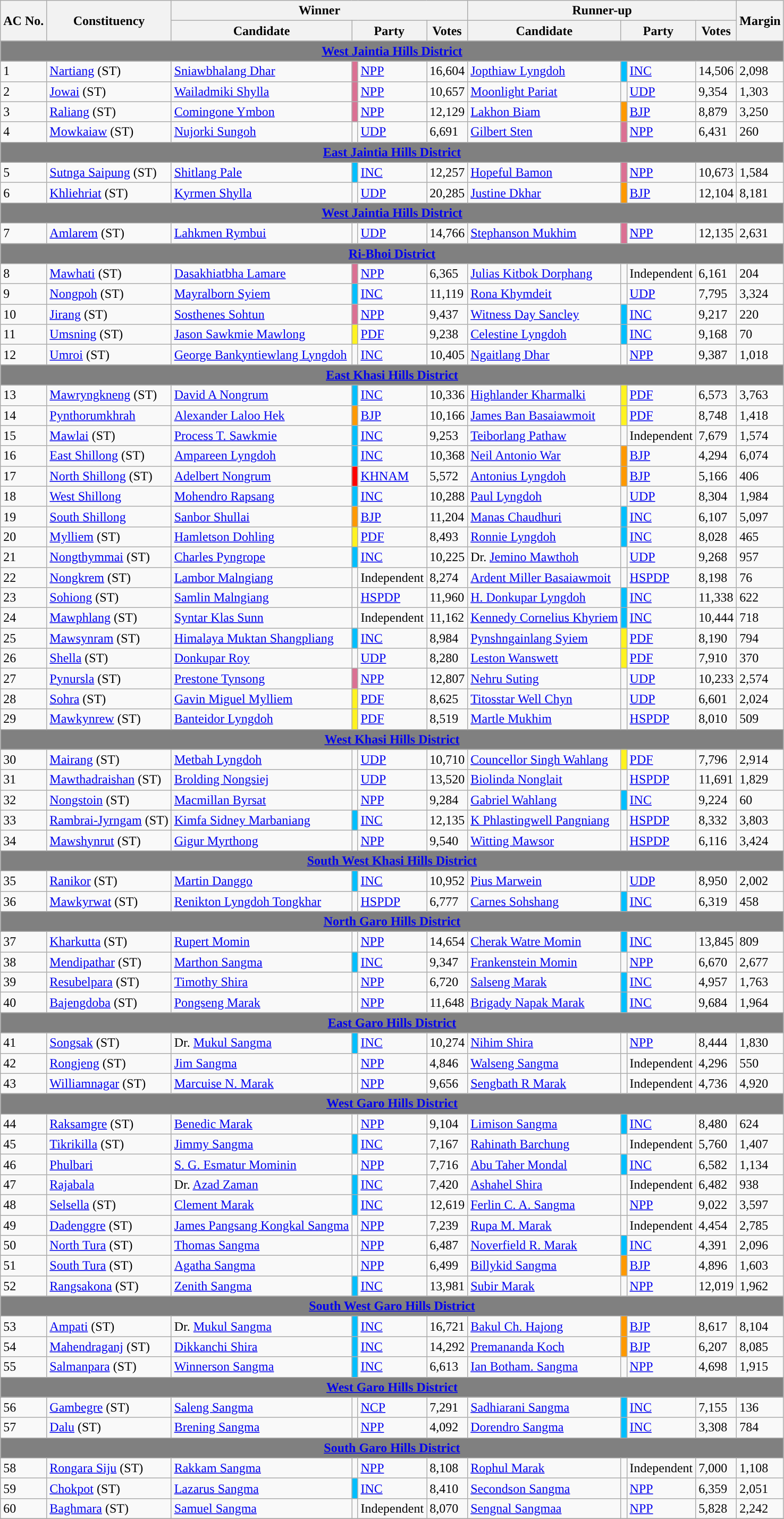<table class="wikitable sortable">
<tr>
<th rowspan="2">AC No.</th>
<th rowspan="2">Constituency</th>
<th colspan="4">Winner</th>
<th colspan="4">Runner-up</th>
<th rowspan="2" data-sort-type=number>Margin</th>
</tr>
<tr>
<th>Candidate</th>
<th colspan="2">Party</th>
<th data-sort-type=number>Votes</th>
<th>Candidate</th>
<th colspan="2">Party</th>
<th data-sort-type=number>Votes</th>
</tr>
<tr>
<td colspan="12" align="center" bgcolor="grey"><a href='#'><span><strong>West Jaintia Hills District</strong></span></a></td>
</tr>
<tr>
<td>1</td>
<td><a href='#'>Nartiang</a> (ST)</td>
<td><a href='#'>Sniawbhalang Dhar</a></td>
<td bgcolor=#DB7093></td>
<td><a href='#'>NPP</a></td>
<td>16,604</td>
<td><a href='#'>Jopthiaw Lyngdoh</a></td>
<td bgcolor=#00BFFF></td>
<td><a href='#'>INC</a></td>
<td>14,506</td>
<td>2,098</td>
</tr>
<tr>
<td>2</td>
<td><a href='#'>Jowai</a> (ST)</td>
<td><a href='#'>Wailadmiki Shylla</a></td>
<td bgcolor=#DB7093></td>
<td><a href='#'>NPP</a></td>
<td>10,657</td>
<td><a href='#'>Moonlight Pariat</a></td>
<td></td>
<td><a href='#'>UDP</a></td>
<td>9,354</td>
<td>1,303</td>
</tr>
<tr>
<td>3</td>
<td><a href='#'>Raliang</a> (ST)</td>
<td><a href='#'>Comingone Ymbon</a></td>
<td bgcolor=#DB7093></td>
<td><a href='#'>NPP</a></td>
<td>12,129</td>
<td><a href='#'>Lakhon Biam</a></td>
<td bgcolor=#FF9900></td>
<td><a href='#'>BJP</a></td>
<td>8,879</td>
<td>3,250</td>
</tr>
<tr>
<td>4</td>
<td><a href='#'>Mowkaiaw</a> (ST)</td>
<td><a href='#'>Nujorki Sungoh</a></td>
<td></td>
<td><a href='#'>UDP</a></td>
<td>6,691</td>
<td><a href='#'>Gilbert Sten</a></td>
<td bgcolor=#DB7093></td>
<td><a href='#'>NPP</a></td>
<td>6,431</td>
<td>260</td>
</tr>
<tr>
<td colspan="12" align="center" bgcolor="grey"><a href='#'><span><strong>East Jaintia Hills District</strong></span></a></td>
</tr>
<tr>
<td>5</td>
<td><a href='#'>Sutnga Saipung</a> (ST)</td>
<td><a href='#'>Shitlang Pale</a></td>
<td bgcolor=#00BFFF></td>
<td><a href='#'>INC</a></td>
<td>12,257</td>
<td><a href='#'>Hopeful Bamon</a></td>
<td bgcolor=#DB7093></td>
<td><a href='#'>NPP</a></td>
<td>10,673</td>
<td>1,584</td>
</tr>
<tr>
<td>6</td>
<td><a href='#'>Khliehriat</a> (ST)</td>
<td><a href='#'>Kyrmen Shylla</a></td>
<td></td>
<td><a href='#'>UDP</a></td>
<td>20,285</td>
<td><a href='#'>Justine Dkhar</a></td>
<td bgcolor=#FF9900></td>
<td><a href='#'>BJP</a></td>
<td>12,104</td>
<td>8,181</td>
</tr>
<tr>
<td colspan="12" align="center" bgcolor="grey"><a href='#'><span><strong>West Jaintia Hills District</strong></span></a></td>
</tr>
<tr>
<td>7</td>
<td><a href='#'>Amlarem</a> (ST)</td>
<td><a href='#'>Lahkmen Rymbui</a></td>
<td></td>
<td><a href='#'>UDP</a></td>
<td>14,766</td>
<td><a href='#'>Stephanson Mukhim</a></td>
<td bgcolor=#DB7093></td>
<td><a href='#'>NPP</a></td>
<td>12,135</td>
<td>2,631</td>
</tr>
<tr>
<td colspan="12" align="center" bgcolor="grey"><a href='#'><span><strong>Ri-Bhoi District</strong></span></a></td>
</tr>
<tr>
<td>8</td>
<td><a href='#'>Mawhati</a> (ST)</td>
<td><a href='#'>Dasakhiatbha Lamare</a></td>
<td bgcolor=#DB7093></td>
<td><a href='#'>NPP</a></td>
<td>6,365</td>
<td><a href='#'>Julias Kitbok Dorphang</a></td>
<td></td>
<td>Independent</td>
<td>6,161</td>
<td>204</td>
</tr>
<tr>
<td>9</td>
<td><a href='#'>Nongpoh</a> (ST)</td>
<td><a href='#'>Mayralborn Syiem</a></td>
<td bgcolor=#00BFFF></td>
<td><a href='#'>INC</a></td>
<td>11,119</td>
<td><a href='#'>Rona Khymdeit</a></td>
<td></td>
<td><a href='#'>UDP</a></td>
<td>7,795</td>
<td>3,324</td>
</tr>
<tr>
<td>10</td>
<td><a href='#'>Jirang</a> (ST)</td>
<td><a href='#'>Sosthenes Sohtun</a></td>
<td bgcolor=#DB7093></td>
<td><a href='#'>NPP</a></td>
<td>9,437</td>
<td><a href='#'>Witness Day Sancley</a></td>
<td bgcolor=#00BFFF></td>
<td><a href='#'>INC</a></td>
<td>9,217</td>
<td>220</td>
</tr>
<tr>
<td>11</td>
<td><a href='#'>Umsning</a> (ST)</td>
<td><a href='#'>Jason Sawkmie Mawlong</a></td>
<td bgcolor=#FFFF342></td>
<td><a href='#'>PDF</a></td>
<td>9,238</td>
<td><a href='#'>Celestine Lyngdoh</a></td>
<td bgcolor=#00BFFF></td>
<td><a href='#'>INC</a></td>
<td>9,168</td>
<td>70</td>
</tr>
<tr>
<td>12</td>
<td><a href='#'>Umroi</a> (ST)</td>
<td><a href='#'>George Bankyntiewlang Lyngdoh</a></td>
<td></td>
<td><a href='#'>INC</a></td>
<td>10,405</td>
<td><a href='#'>Ngaitlang Dhar</a></td>
<td></td>
<td><a href='#'>NPP</a></td>
<td>9,387</td>
<td>1,018</td>
</tr>
<tr>
<td colspan="12" align="center" bgcolor="grey"><a href='#'><span><strong>East Khasi Hills District</strong></span></a></td>
</tr>
<tr>
<td>13</td>
<td><a href='#'>Mawryngkneng</a> (ST)</td>
<td><a href='#'>David A Nongrum</a></td>
<td bgcolor=#00BFFF></td>
<td><a href='#'>INC</a></td>
<td>10,336</td>
<td><a href='#'>Highlander Kharmalki</a></td>
<td bgcolor=#FFFF342></td>
<td><a href='#'>PDF</a></td>
<td>6,573</td>
<td>3,763</td>
</tr>
<tr>
<td>14</td>
<td><a href='#'>Pynthorumkhrah</a></td>
<td><a href='#'>Alexander Laloo Hek</a></td>
<td bgcolor=#FF9900></td>
<td><a href='#'>BJP</a></td>
<td>10,166</td>
<td><a href='#'>James Ban Basaiawmoit</a></td>
<td bgcolor=#FFFF342></td>
<td><a href='#'>PDF</a></td>
<td>8,748</td>
<td>1,418</td>
</tr>
<tr>
<td>15</td>
<td><a href='#'>Mawlai</a> (ST)</td>
<td><a href='#'>Process T. Sawkmie</a></td>
<td bgcolor=#00BFFF></td>
<td><a href='#'>INC</a></td>
<td>9,253</td>
<td><a href='#'>Teiborlang Pathaw</a></td>
<td></td>
<td>Independent</td>
<td>7,679</td>
<td>1,574</td>
</tr>
<tr>
<td>16</td>
<td><a href='#'>East Shillong</a> (ST)</td>
<td><a href='#'>Ampareen Lyngdoh</a></td>
<td bgcolor=#00BFFF></td>
<td><a href='#'>INC</a></td>
<td>10,368</td>
<td><a href='#'>Neil Antonio War</a></td>
<td bgcolor=#FF9900></td>
<td><a href='#'>BJP</a></td>
<td>4,294</td>
<td>6,074</td>
</tr>
<tr>
<td>17</td>
<td><a href='#'>North Shillong</a> (ST)</td>
<td><a href='#'>Adelbert Nongrum</a></td>
<td bgcolor="red"></td>
<td><a href='#'>KHNAM</a></td>
<td>5,572</td>
<td><a href='#'>Antonius Lyngdoh</a></td>
<td bgcolor=#FF9900></td>
<td><a href='#'>BJP</a></td>
<td>5,166</td>
<td>406</td>
</tr>
<tr>
<td>18</td>
<td><a href='#'>West Shillong</a></td>
<td><a href='#'>Mohendro Rapsang</a></td>
<td bgcolor=#00BFFF></td>
<td><a href='#'>INC</a></td>
<td>10,288</td>
<td><a href='#'>Paul Lyngdoh</a></td>
<td></td>
<td><a href='#'>UDP</a></td>
<td>8,304</td>
<td>1,984</td>
</tr>
<tr>
<td>19</td>
<td><a href='#'>South Shillong</a></td>
<td><a href='#'>Sanbor Shullai</a></td>
<td bgcolor=#FF9900></td>
<td><a href='#'>BJP</a></td>
<td>11,204</td>
<td><a href='#'>Manas Chaudhuri</a></td>
<td bgcolor=#00BFFF></td>
<td><a href='#'>INC</a></td>
<td>6,107</td>
<td>5,097</td>
</tr>
<tr>
<td>20</td>
<td><a href='#'>Mylliem</a> (ST)</td>
<td><a href='#'>Hamletson Dohling</a></td>
<td bgcolor=#FFFF342></td>
<td><a href='#'>PDF</a></td>
<td>8,493</td>
<td><a href='#'>Ronnie Lyngdoh</a></td>
<td bgcolor=#00BFFF></td>
<td><a href='#'>INC</a></td>
<td>8,028</td>
<td>465</td>
</tr>
<tr>
<td>21</td>
<td><a href='#'>Nongthymmai</a> (ST)</td>
<td><a href='#'>Charles Pyngrope</a></td>
<td bgcolor=#00BFFF></td>
<td><a href='#'>INC</a></td>
<td>10,225</td>
<td>Dr. <a href='#'>Jemino Mawthoh</a></td>
<td></td>
<td><a href='#'>UDP</a></td>
<td>9,268</td>
<td>957</td>
</tr>
<tr>
<td>22</td>
<td><a href='#'>Nongkrem</a> (ST)</td>
<td><a href='#'>Lambor Malngiang</a></td>
<td></td>
<td>Independent</td>
<td>8,274</td>
<td><a href='#'>Ardent Miller Basaiawmoit</a></td>
<td></td>
<td><a href='#'>HSPDP</a></td>
<td>8,198</td>
<td>76</td>
</tr>
<tr>
<td>23</td>
<td><a href='#'>Sohiong</a> (ST)</td>
<td><a href='#'>Samlin Malngiang</a></td>
<td></td>
<td><a href='#'>HSPDP</a></td>
<td>11,960</td>
<td><a href='#'>H. Donkupar Lyngdoh</a></td>
<td bgcolor=#00BFFF></td>
<td><a href='#'>INC</a></td>
<td>11,338</td>
<td>622</td>
</tr>
<tr>
<td>24</td>
<td><a href='#'>Mawphlang</a> (ST)</td>
<td><a href='#'>Syntar Klas Sunn</a></td>
<td></td>
<td>Independent</td>
<td>11,162</td>
<td><a href='#'>Kennedy Cornelius Khyriem</a></td>
<td bgcolor=#00BFFF></td>
<td><a href='#'>INC</a></td>
<td>10,444</td>
<td>718</td>
</tr>
<tr>
<td>25</td>
<td><a href='#'>Mawsynram</a> (ST)</td>
<td><a href='#'>Himalaya Muktan Shangpliang</a></td>
<td bgcolor=#00BFFF></td>
<td><a href='#'>INC</a></td>
<td>8,984</td>
<td><a href='#'>Pynshngainlang Syiem</a></td>
<td bgcolor=#FFFF342></td>
<td><a href='#'>PDF</a></td>
<td>8,190</td>
<td>794</td>
</tr>
<tr>
<td>26</td>
<td><a href='#'>Shella</a> (ST)</td>
<td><a href='#'>Donkupar Roy</a></td>
<td></td>
<td><a href='#'>UDP</a></td>
<td>8,280</td>
<td><a href='#'>Leston Wanswett</a></td>
<td bgcolor=#FFFF342></td>
<td><a href='#'>PDF</a></td>
<td>7,910</td>
<td>370</td>
</tr>
<tr>
<td>27</td>
<td><a href='#'>Pynursla</a> (ST)</td>
<td><a href='#'>Prestone Tynsong</a></td>
<td bgcolor=#DB7093></td>
<td><a href='#'>NPP</a></td>
<td>12,807</td>
<td><a href='#'>Nehru Suting</a></td>
<td></td>
<td><a href='#'>UDP</a></td>
<td>10,233</td>
<td>2,574</td>
</tr>
<tr>
<td>28</td>
<td><a href='#'>Sohra</a> (ST)</td>
<td><a href='#'>Gavin Miguel Mylliem</a></td>
<td bgcolor=#FFFF342></td>
<td><a href='#'>PDF</a></td>
<td>8,625</td>
<td><a href='#'>Titosstar Well Chyn</a></td>
<td></td>
<td><a href='#'>UDP</a></td>
<td>6,601</td>
<td>2,024</td>
</tr>
<tr>
<td>29</td>
<td><a href='#'>Mawkynrew</a> (ST)</td>
<td><a href='#'>Banteidor Lyngdoh</a></td>
<td bgcolor=#FFFF342></td>
<td><a href='#'>PDF</a></td>
<td>8,519</td>
<td><a href='#'>Martle Mukhim</a></td>
<td></td>
<td><a href='#'>HSPDP</a></td>
<td>8,010</td>
<td>509</td>
</tr>
<tr>
<td colspan="12" align="center" bgcolor="grey"><a href='#'><span><strong>West Khasi Hills District</strong></span></a></td>
</tr>
<tr>
<td>30</td>
<td><a href='#'>Mairang</a> (ST)</td>
<td><a href='#'>Metbah Lyngdoh</a></td>
<td></td>
<td><a href='#'>UDP</a></td>
<td>10,710</td>
<td><a href='#'>Councellor Singh Wahlang</a></td>
<td bgcolor=#FFFF342></td>
<td><a href='#'>PDF</a></td>
<td>7,796</td>
<td>2,914</td>
</tr>
<tr>
<td>31</td>
<td><a href='#'>Mawthadraishan</a> (ST)</td>
<td><a href='#'>Brolding Nongsiej</a></td>
<td></td>
<td><a href='#'>UDP</a></td>
<td>13,520</td>
<td><a href='#'>Biolinda Nonglait</a></td>
<td></td>
<td><a href='#'>HSPDP</a></td>
<td>11,691</td>
<td>1,829</td>
</tr>
<tr>
<td>32</td>
<td><a href='#'>Nongstoin</a> (ST)</td>
<td><a href='#'>Macmillan Byrsat</a></td>
<td></td>
<td><a href='#'>NPP</a></td>
<td>9,284</td>
<td><a href='#'>Gabriel Wahlang</a></td>
<td bgcolor=#00BFFF></td>
<td><a href='#'>INC</a></td>
<td>9,224</td>
<td>60</td>
</tr>
<tr>
<td>33</td>
<td><a href='#'>Rambrai-Jyrngam</a> (ST)</td>
<td><a href='#'>Kimfa Sidney Marbaniang</a></td>
<td bgcolor=#00BFFF></td>
<td><a href='#'>INC</a></td>
<td>12,135</td>
<td><a href='#'>K Phlastingwell Pangniang</a></td>
<td></td>
<td><a href='#'>HSPDP</a></td>
<td>8,332</td>
<td>3,803</td>
</tr>
<tr>
<td>34</td>
<td><a href='#'>Mawshynrut</a> (ST)</td>
<td><a href='#'>Gigur Myrthong</a></td>
<td></td>
<td><a href='#'>NPP</a></td>
<td>9,540</td>
<td><a href='#'>Witting Mawsor</a></td>
<td></td>
<td><a href='#'>HSPDP</a></td>
<td>6,116</td>
<td>3,424</td>
</tr>
<tr>
<td colspan="12" align="center" bgcolor="grey"><a href='#'><span><strong>South West Khasi Hills District</strong></span></a></td>
</tr>
<tr>
<td>35</td>
<td><a href='#'>Ranikor</a> (ST)</td>
<td><a href='#'>Martin Danggo</a></td>
<td bgcolor=#00BFFF></td>
<td><a href='#'>INC</a></td>
<td>10,952</td>
<td><a href='#'>Pius Marwein</a></td>
<td></td>
<td><a href='#'>UDP</a></td>
<td>8,950</td>
<td>2,002</td>
</tr>
<tr>
<td>36</td>
<td><a href='#'>Mawkyrwat</a> (ST)</td>
<td><a href='#'>Renikton Lyngdoh Tongkhar</a></td>
<td></td>
<td><a href='#'>HSPDP</a></td>
<td>6,777</td>
<td><a href='#'>Carnes Sohshang</a></td>
<td bgcolor=#00BFFF></td>
<td><a href='#'>INC</a></td>
<td>6,319</td>
<td>458</td>
</tr>
<tr>
<td colspan="12" align="center" bgcolor="grey"><a href='#'><span><strong>North Garo Hills District</strong></span></a></td>
</tr>
<tr>
<td>37</td>
<td><a href='#'>Kharkutta</a> (ST)</td>
<td><a href='#'>Rupert Momin</a></td>
<td></td>
<td><a href='#'>NPP</a></td>
<td>14,654</td>
<td><a href='#'>Cherak Watre Momin</a></td>
<td bgcolor=#00BFFF></td>
<td><a href='#'>INC</a></td>
<td>13,845</td>
<td>809</td>
</tr>
<tr>
<td>38</td>
<td><a href='#'>Mendipathar</a> (ST)</td>
<td><a href='#'>Marthon Sangma</a></td>
<td bgcolor=#00BFFF></td>
<td><a href='#'>INC</a></td>
<td>9,347</td>
<td><a href='#'>Frankenstein Momin</a></td>
<td></td>
<td><a href='#'>NPP</a></td>
<td>6,670</td>
<td>2,677</td>
</tr>
<tr>
<td>39</td>
<td><a href='#'>Resubelpara</a> (ST)</td>
<td><a href='#'>Timothy Shira</a></td>
<td></td>
<td><a href='#'>NPP</a></td>
<td>6,720</td>
<td><a href='#'>Salseng Marak</a></td>
<td bgcolor=#00BFFF></td>
<td><a href='#'>INC</a></td>
<td>4,957</td>
<td>1,763</td>
</tr>
<tr>
<td>40</td>
<td><a href='#'>Bajengdoba</a> (ST)</td>
<td><a href='#'>Pongseng Marak</a></td>
<td></td>
<td><a href='#'>NPP</a></td>
<td>11,648</td>
<td><a href='#'>Brigady Napak Marak</a></td>
<td bgcolor=#00BFFF></td>
<td><a href='#'>INC</a></td>
<td>9,684</td>
<td>1,964</td>
</tr>
<tr>
<td colspan="12" align="center" bgcolor="grey"><a href='#'><span><strong>East Garo Hills District</strong></span></a></td>
</tr>
<tr>
<td>41</td>
<td><a href='#'>Songsak</a> (ST)</td>
<td>Dr. <a href='#'>Mukul Sangma</a></td>
<td bgcolor=#00BFFF></td>
<td><a href='#'>INC</a></td>
<td>10,274</td>
<td><a href='#'>Nihim Shira</a></td>
<td></td>
<td><a href='#'>NPP</a></td>
<td>8,444</td>
<td>1,830</td>
</tr>
<tr>
<td>42</td>
<td><a href='#'>Rongjeng</a> (ST)</td>
<td><a href='#'>Jim Sangma</a></td>
<td></td>
<td><a href='#'>NPP</a></td>
<td>4,846</td>
<td><a href='#'>Walseng Sangma</a></td>
<td></td>
<td>Independent</td>
<td>4,296</td>
<td>550</td>
</tr>
<tr>
<td>43</td>
<td><a href='#'>Williamnagar</a> (ST)</td>
<td><a href='#'>Marcuise N. Marak</a></td>
<td></td>
<td><a href='#'>NPP</a></td>
<td>9,656</td>
<td><a href='#'>Sengbath R Marak</a></td>
<td></td>
<td>Independent</td>
<td>4,736</td>
<td>4,920</td>
</tr>
<tr>
<td colspan="12" align="center" bgcolor="grey"><a href='#'><span><strong>West Garo Hills District</strong></span></a></td>
</tr>
<tr>
<td>44</td>
<td><a href='#'>Raksamgre</a> (ST)</td>
<td><a href='#'>Benedic Marak</a></td>
<td></td>
<td><a href='#'>NPP</a></td>
<td>9,104</td>
<td><a href='#'>Limison Sangma</a></td>
<td bgcolor=#00BFFF></td>
<td><a href='#'>INC</a></td>
<td>8,480</td>
<td>624</td>
</tr>
<tr>
<td>45</td>
<td><a href='#'>Tikrikilla</a> (ST)</td>
<td><a href='#'>Jimmy Sangma</a></td>
<td bgcolor=#00BFFF></td>
<td><a href='#'>INC</a></td>
<td>7,167</td>
<td><a href='#'>Rahinath Barchung</a></td>
<td></td>
<td>Independent</td>
<td>5,760</td>
<td>1,407</td>
</tr>
<tr>
<td>46</td>
<td><a href='#'>Phulbari</a></td>
<td><a href='#'>S. G. Esmatur Mominin</a></td>
<td></td>
<td><a href='#'>NPP</a></td>
<td>7,716</td>
<td><a href='#'>Abu Taher Mondal</a></td>
<td bgcolor=#00BFFF></td>
<td><a href='#'>INC</a></td>
<td>6,582</td>
<td>1,134</td>
</tr>
<tr>
<td>47</td>
<td><a href='#'>Rajabala</a></td>
<td>Dr. <a href='#'>Azad Zaman</a></td>
<td bgcolor=#00BFFF></td>
<td><a href='#'>INC</a></td>
<td>7,420</td>
<td><a href='#'>Ashahel Shira</a></td>
<td></td>
<td>Independent</td>
<td>6,482</td>
<td>938</td>
</tr>
<tr>
<td>48</td>
<td><a href='#'>Selsella</a> (ST)</td>
<td><a href='#'>Clement Marak</a></td>
<td bgcolor=#00BFFF></td>
<td><a href='#'>INC</a></td>
<td>12,619</td>
<td><a href='#'>Ferlin C. A. Sangma</a></td>
<td></td>
<td><a href='#'>NPP</a></td>
<td>9,022</td>
<td>3,597</td>
</tr>
<tr>
<td>49</td>
<td><a href='#'>Dadenggre</a> (ST)</td>
<td><a href='#'>James Pangsang Kongkal Sangma</a></td>
<td></td>
<td><a href='#'>NPP</a></td>
<td>7,239</td>
<td><a href='#'>Rupa M. Marak</a></td>
<td></td>
<td>Independent</td>
<td>4,454</td>
<td>2,785</td>
</tr>
<tr>
<td>50</td>
<td><a href='#'>North Tura</a> (ST)</td>
<td><a href='#'>Thomas Sangma</a></td>
<td></td>
<td><a href='#'>NPP</a></td>
<td>6,487</td>
<td><a href='#'>Noverfield R. Marak</a></td>
<td bgcolor=#00BFFF></td>
<td><a href='#'>INC</a></td>
<td>4,391</td>
<td>2,096</td>
</tr>
<tr>
<td>51</td>
<td><a href='#'>South Tura</a> (ST)</td>
<td><a href='#'>Agatha Sangma</a></td>
<td></td>
<td><a href='#'>NPP</a></td>
<td>6,499</td>
<td><a href='#'>Billykid Sangma</a></td>
<td bgcolor=#FF9900></td>
<td><a href='#'>BJP</a></td>
<td>4,896</td>
<td>1,603</td>
</tr>
<tr>
<td>52</td>
<td><a href='#'>Rangsakona</a> (ST)</td>
<td><a href='#'>Zenith Sangma</a></td>
<td bgcolor=#00BFFF></td>
<td><a href='#'>INC</a></td>
<td>13,981</td>
<td><a href='#'>Subir Marak</a></td>
<td></td>
<td><a href='#'>NPP</a></td>
<td>12,019</td>
<td>1,962</td>
</tr>
<tr>
<td colspan="12" align="center" bgcolor="grey"><a href='#'><span><strong>South West Garo Hills District</strong></span></a></td>
</tr>
<tr>
<td>53</td>
<td><a href='#'>Ampati</a> (ST)</td>
<td>Dr. <a href='#'>Mukul Sangma</a></td>
<td bgcolor=#00BFFF></td>
<td><a href='#'>INC</a></td>
<td>16,721</td>
<td><a href='#'>Bakul Ch. Hajong</a></td>
<td bgcolor=#FF9900></td>
<td><a href='#'>BJP</a></td>
<td>8,617</td>
<td>8,104</td>
</tr>
<tr>
<td>54</td>
<td><a href='#'>Mahendraganj</a> (ST)</td>
<td><a href='#'>Dikkanchi Shira</a></td>
<td bgcolor=#00BFFF></td>
<td><a href='#'>INC</a></td>
<td>14,292</td>
<td><a href='#'>Premananda Koch</a></td>
<td bgcolor=#FF9900></td>
<td><a href='#'>BJP</a></td>
<td>6,207</td>
<td>8,085</td>
</tr>
<tr>
<td>55</td>
<td><a href='#'>Salmanpara</a> (ST)</td>
<td><a href='#'>Winnerson Sangma</a></td>
<td bgcolor=#00BFFF></td>
<td><a href='#'>INC</a></td>
<td>6,613</td>
<td><a href='#'>Ian Botham. Sangma</a></td>
<td></td>
<td><a href='#'>NPP</a></td>
<td>4,698</td>
<td>1,915</td>
</tr>
<tr>
<td colspan="12" align="center" bgcolor="grey"><a href='#'><span><strong>West Garo Hills District</strong></span></a></td>
</tr>
<tr>
<td>56</td>
<td><a href='#'>Gambegre</a> (ST)</td>
<td><a href='#'>Saleng Sangma</a></td>
<td></td>
<td><a href='#'>NCP</a></td>
<td>7,291</td>
<td><a href='#'>Sadhiarani Sangma</a></td>
<td bgcolor=#00BFFF></td>
<td><a href='#'>INC</a></td>
<td>7,155</td>
<td>136</td>
</tr>
<tr>
<td>57</td>
<td><a href='#'>Dalu</a> (ST)</td>
<td><a href='#'>Brening Sangma</a></td>
<td></td>
<td><a href='#'>NPP</a></td>
<td>4,092</td>
<td><a href='#'>Dorendro Sangma</a></td>
<td bgcolor=#00BFFF></td>
<td><a href='#'>INC</a></td>
<td>3,308</td>
<td>784</td>
</tr>
<tr>
<td colspan="12" align="center" bgcolor="grey"><a href='#'><span><strong>South Garo Hills District</strong></span></a></td>
</tr>
<tr>
<td>58</td>
<td><a href='#'>Rongara Siju</a> (ST)</td>
<td><a href='#'>Rakkam Sangma</a></td>
<td></td>
<td><a href='#'>NPP</a></td>
<td>8,108</td>
<td><a href='#'>Rophul Marak</a></td>
<td></td>
<td>Independent</td>
<td>7,000</td>
<td>1,108</td>
</tr>
<tr>
<td>59</td>
<td><a href='#'>Chokpot</a> (ST)</td>
<td><a href='#'>Lazarus Sangma</a></td>
<td bgcolor=#00BFFF></td>
<td><a href='#'>INC</a></td>
<td>8,410</td>
<td><a href='#'>Secondson Sangma</a></td>
<td></td>
<td><a href='#'>NPP</a></td>
<td>6,359</td>
<td>2,051</td>
</tr>
<tr>
<td>60</td>
<td><a href='#'>Baghmara</a> (ST)</td>
<td><a href='#'>Samuel Sangma</a></td>
<td></td>
<td>Independent</td>
<td>8,070</td>
<td><a href='#'>Sengnal Sangmaa</a></td>
<td></td>
<td><a href='#'>NPP</a></td>
<td>5,828</td>
<td>2,242</td>
</tr>
<tr>
</tr>
</table>
